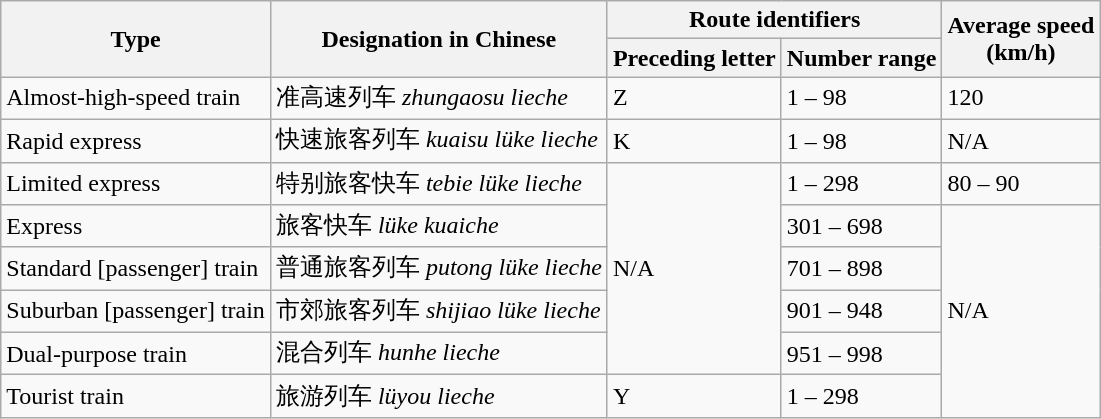<table class="wikitable">
<tr>
<th rowspan="2">Type</th>
<th rowspan="2">Designation in Chinese</th>
<th colspan="2">Route identifiers</th>
<th rowspan="2">Average speed<br>(km/h)
<tr><th>Preceding letter</th><th>Number range</th></tr></th>
</tr>
<tr>
<td>Almost-high-speed train</td>
<td>准高速列车 <em>zhungaosu lieche</em></td>
<td>Z</td>
<td>1 – 98</td>
<td>120</td>
</tr>
<tr>
<td>Rapid express</td>
<td>快速旅客列车 <em>kuaisu lüke lieche</em><td>K</td></td>
<td>1 – 98</td>
<td>N/A</td>
</tr>
<tr>
<td>Limited express</td>
<td>特别旅客快车 <em>tebie lüke lieche</em></td>
<td rowspan="5">N/A</td>
<td>1 – 298</td>
<td>80 – 90</td>
</tr>
<tr>
<td>Express</td>
<td>旅客快车 <em>lüke kuaiche</em></td>
<td>301 – 698</td>
<td rowspan="5">N/A<tr><td>Standard [passenger] train</td><td>普通旅客列车 <em>putong lüke lieche</em></td><td>701 – 898</td></tr></td>
</tr>
<tr>
<td>Suburban [passenger] train</td>
<td>市郊旅客列车 <em>shijiao lüke lieche</em><td>901 – 948</td></td>
</tr>
<tr>
<td>Dual-purpose train<td>混合列车 <em>hunhe lieche</em></td><td>951 – 998</td></td>
</tr>
<tr>
<td>Tourist train</td>
<td>旅游列车 <em>lüyou lieche</em></td>
<td>Y</td>
<td>1 – 298</td>
</tr>
</table>
